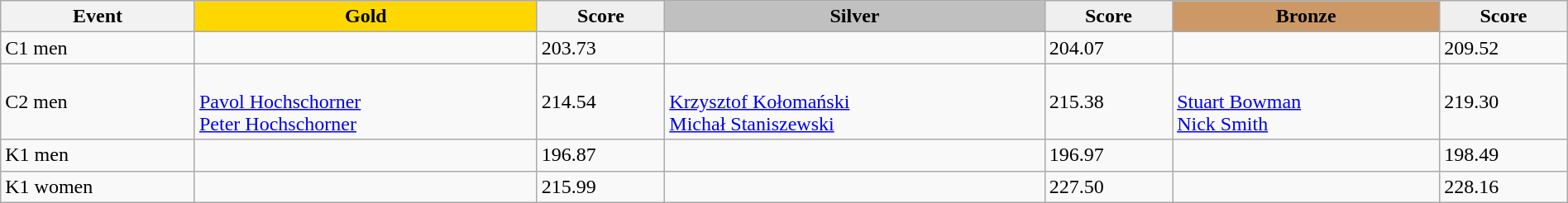<table class="wikitable" width=100%>
<tr>
<th>Event</th>
<td align=center bgcolor="gold"><strong>Gold</strong></td>
<td align=center bgcolor="EFEFEF"><strong>Score</strong></td>
<td align=center bgcolor="silver"><strong>Silver</strong></td>
<td align=center bgcolor="EFEFEF"><strong>Score</strong></td>
<td align=center bgcolor="CC9966"><strong>Bronze</strong></td>
<td align=center bgcolor="EFEFEF"><strong>Score</strong></td>
</tr>
<tr>
<td>C1 men</td>
<td></td>
<td>203.73</td>
<td></td>
<td>204.07</td>
<td></td>
<td>209.52</td>
</tr>
<tr>
<td>C2 men</td>
<td><br><a href='#'>Pavol Hochschorner</a><br><a href='#'>Peter Hochschorner</a></td>
<td>214.54</td>
<td><br><a href='#'>Krzysztof Kołomański</a><br><a href='#'>Michał Staniszewski</a></td>
<td>215.38</td>
<td><br><a href='#'>Stuart Bowman</a><br><a href='#'>Nick Smith</a></td>
<td>219.30</td>
</tr>
<tr>
<td>K1 men</td>
<td></td>
<td>196.87</td>
<td></td>
<td>196.97</td>
<td></td>
<td>198.49</td>
</tr>
<tr>
<td>K1 women</td>
<td></td>
<td>215.99</td>
<td></td>
<td>227.50</td>
<td></td>
<td>228.16</td>
</tr>
</table>
